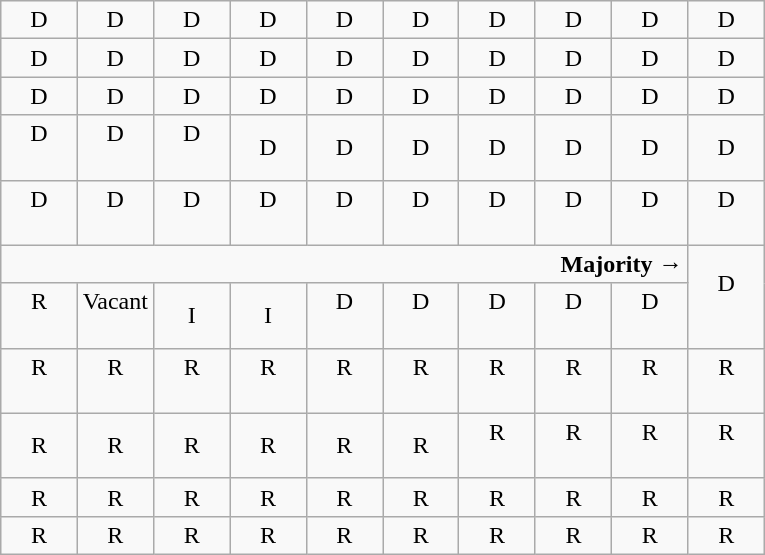<table class="wikitable" style="text-align:center;">
<tr>
<td>D</td>
<td>D</td>
<td>D</td>
<td>D</td>
<td>D</td>
<td>D</td>
<td>D</td>
<td>D</td>
<td>D</td>
<td>D</td>
</tr>
<tr>
<td width=10% >D</td>
<td width=10% >D</td>
<td width=10% >D</td>
<td width=10% >D</td>
<td width=10% >D</td>
<td width=10% >D</td>
<td width=10% >D</td>
<td width=10% >D</td>
<td width=10% >D</td>
<td width=10% >D</td>
</tr>
<tr>
<td>D</td>
<td>D</td>
<td>D</td>
<td>D</td>
<td>D</td>
<td>D</td>
<td>D</td>
<td>D</td>
<td>D</td>
<td>D</td>
</tr>
<tr>
<td>D<br><br></td>
<td>D<br><br></td>
<td>D<br><br></td>
<td>D</td>
<td>D</td>
<td>D</td>
<td>D</td>
<td>D</td>
<td>D</td>
<td>D</td>
</tr>
<tr>
<td>D<br><br></td>
<td>D<br><br></td>
<td>D<br><br></td>
<td>D<br><br></td>
<td>D<br><br></td>
<td>D<br><br></td>
<td>D<br><br></td>
<td>D<br><br></td>
<td>D<br><br></td>
<td>D<br><br></td>
</tr>
<tr>
<td colspan=9 style="text-align:right"><strong>Majority →</strong></td>
<td rowspan=2 >D<br><br></td>
</tr>
<tr>
<td>R<br><br></td>
<td>Vacant <br><br></td>
<td>I</td>
<td>I</td>
<td>D<br><br></td>
<td>D<br><br></td>
<td>D<br><br></td>
<td>D<br><br></td>
<td>D<br><br></td>
</tr>
<tr>
<td>R<br><br></td>
<td>R<br><br></td>
<td>R<br><br></td>
<td>R<br><br></td>
<td>R<br><br></td>
<td>R<br><br></td>
<td>R<br><br></td>
<td>R<br><br></td>
<td>R<br><br></td>
<td>R<br><br></td>
</tr>
<tr>
<td>R</td>
<td>R</td>
<td>R</td>
<td>R</td>
<td>R</td>
<td>R</td>
<td>R<br><br></td>
<td>R<br><br></td>
<td>R<br><br></td>
<td>R<br><br></td>
</tr>
<tr>
<td>R</td>
<td>R</td>
<td>R</td>
<td>R</td>
<td>R</td>
<td>R</td>
<td>R</td>
<td>R</td>
<td>R</td>
<td>R</td>
</tr>
<tr>
<td>R</td>
<td>R</td>
<td>R</td>
<td>R</td>
<td>R</td>
<td>R</td>
<td>R</td>
<td>R</td>
<td>R</td>
<td>R</td>
</tr>
</table>
